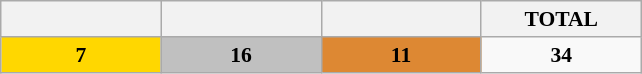<table class="wikitable" style="font-size:90%">
<tr>
<th style="width:100px;"></th>
<th style="width:100px;"></th>
<th style="width:100px;"></th>
<th style="width:100px;">TOTAL</th>
</tr>
<tr>
<td style="text-align:center; background:gold;"><strong>7</strong></td>
<td style="text-align:center; background:silver;"><strong>16</strong></td>
<td style="text-align:center; background:#d83;"><strong>11</strong></td>
<td style="text-align:center;"><strong>34</strong></td>
</tr>
</table>
